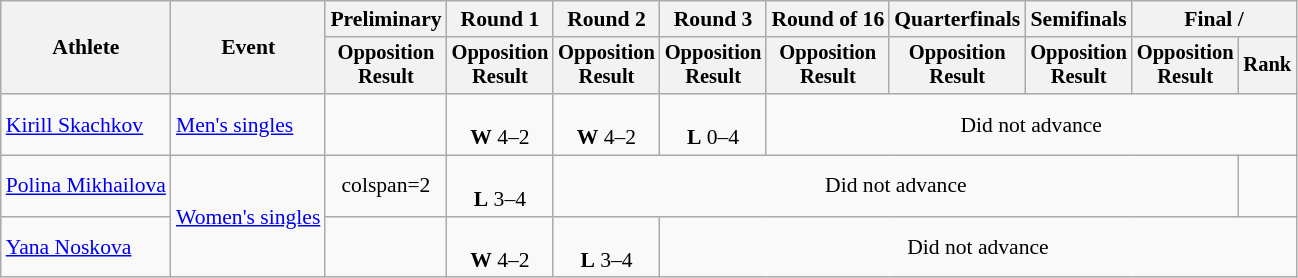<table class="wikitable" style="text-align:center; font-size:90%">
<tr>
<th rowspan=2>Athlete</th>
<th rowspan=2>Event</th>
<th>Preliminary</th>
<th>Round 1</th>
<th>Round 2</th>
<th>Round 3</th>
<th>Round of 16</th>
<th>Quarterfinals</th>
<th>Semifinals</th>
<th colspan=2>Final / </th>
</tr>
<tr style="font-size:95%">
<th>Opposition<br>Result</th>
<th>Opposition<br>Result</th>
<th>Opposition<br>Result</th>
<th>Opposition<br>Result</th>
<th>Opposition<br>Result</th>
<th>Opposition<br>Result</th>
<th>Opposition<br>Result</th>
<th>Opposition<br>Result</th>
<th>Rank</th>
</tr>
<tr>
<td align=left><a href='#'>Kirill Skachkov</a></td>
<td align=left><a href='#'>Men's singles</a></td>
<td></td>
<td><br><strong>W</strong> 4–2</td>
<td><br><strong>W</strong> 4–2</td>
<td><br><strong>L</strong> 0–4</td>
<td colspan=5>Did not advance</td>
</tr>
<tr>
<td align=left><a href='#'>Polina Mikhailova</a></td>
<td align=left rowspan=2><a href='#'>Women's singles</a></td>
<td>colspan=2 </td>
<td><br><strong>L</strong> 3–4</td>
<td colspan=6>Did not advance</td>
</tr>
<tr>
<td align=left><a href='#'>Yana Noskova</a></td>
<td></td>
<td><br><strong>W</strong> 4–2</td>
<td><br><strong>L</strong> 3–4</td>
<td colspan=6>Did not advance</td>
</tr>
</table>
